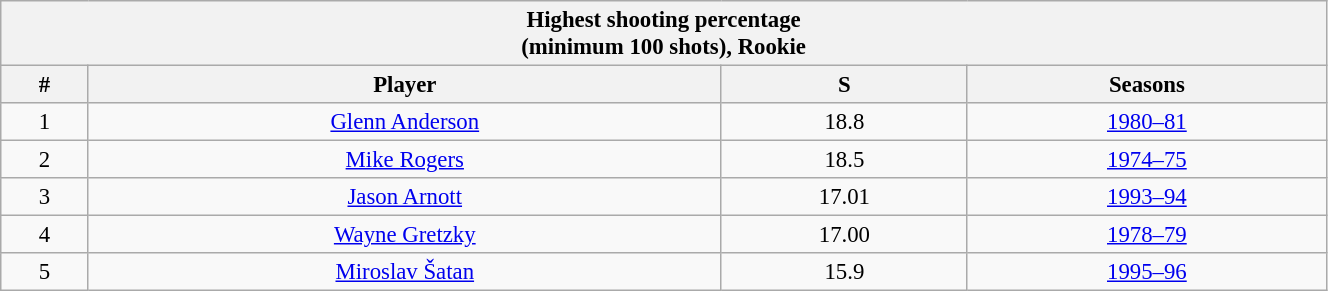<table class="wikitable" style="text-align: center; font-size: 95%" width="70%">
<tr>
<th colspan="4">Highest shooting percentage<br>(minimum 100 shots), Rookie</th>
</tr>
<tr>
<th>#</th>
<th>Player</th>
<th>S</th>
<th>Seasons</th>
</tr>
<tr>
<td>1</td>
<td><a href='#'>Glenn Anderson</a></td>
<td>18.8</td>
<td><a href='#'>1980–81</a></td>
</tr>
<tr>
<td>2</td>
<td><a href='#'>Mike Rogers</a></td>
<td>18.5</td>
<td><a href='#'>1974–75</a></td>
</tr>
<tr>
<td>3</td>
<td><a href='#'>Jason Arnott</a></td>
<td>17.01</td>
<td><a href='#'>1993–94</a></td>
</tr>
<tr>
<td>4</td>
<td><a href='#'>Wayne Gretzky</a></td>
<td>17.00</td>
<td><a href='#'>1978–79</a></td>
</tr>
<tr>
<td>5</td>
<td><a href='#'>Miroslav Šatan</a></td>
<td>15.9</td>
<td><a href='#'>1995–96</a></td>
</tr>
</table>
